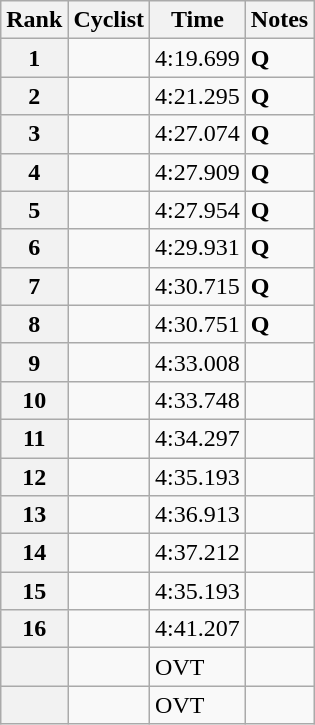<table class="wikitable">
<tr>
<th>Rank</th>
<th>Cyclist</th>
<th>Time</th>
<th>Notes</th>
</tr>
<tr align="left" valign="top">
<th>1</th>
<td></td>
<td>4:19.699   </td>
<td><strong>Q</strong></td>
</tr>
<tr align="left" valign="top">
<th>2</th>
<td></td>
<td>4:21.295</td>
<td><strong>Q</strong></td>
</tr>
<tr align="left" valign="top">
<th>3</th>
<td></td>
<td>4:27.074</td>
<td><strong>Q</strong></td>
</tr>
<tr align="left" valign="top">
<th>4</th>
<td></td>
<td>4:27.909</td>
<td><strong>Q</strong></td>
</tr>
<tr align="left" valign="top">
<th>5</th>
<td></td>
<td>4:27.954</td>
<td><strong>Q</strong></td>
</tr>
<tr align="left" valign="top">
<th>6</th>
<td></td>
<td>4:29.931</td>
<td><strong>Q</strong></td>
</tr>
<tr align="left" valign="top">
<th>7</th>
<td></td>
<td>4:30.715</td>
<td><strong>Q</strong></td>
</tr>
<tr align="left" valign="top">
<th>8</th>
<td></td>
<td>4:30.751</td>
<td><strong>Q</strong></td>
</tr>
<tr align="left" valign="top">
<th>9</th>
<td></td>
<td>4:33.008</td>
<td></td>
</tr>
<tr align="left" valign="top">
<th>10</th>
<td></td>
<td>4:33.748</td>
<td></td>
</tr>
<tr align="left" valign="top">
<th>11</th>
<td></td>
<td>4:34.297</td>
<td></td>
</tr>
<tr align="left" valign="top">
<th>12</th>
<td></td>
<td>4:35.193</td>
<td></td>
</tr>
<tr align="left" valign="top">
<th>13</th>
<td></td>
<td>4:36.913</td>
<td></td>
</tr>
<tr align="left" valign="top">
<th>14</th>
<td></td>
<td>4:37.212</td>
<td></td>
</tr>
<tr align="left" valign="top">
<th>15</th>
<td></td>
<td>4:35.193</td>
<td></td>
</tr>
<tr align="left" valign="top">
<th>16</th>
<td></td>
<td>4:41.207</td>
<td></td>
</tr>
<tr align="left" valign="top">
<th></th>
<td></td>
<td>OVT</td>
<td></td>
</tr>
<tr align="left" valign="top">
<th></th>
<td></td>
<td>OVT</td>
<td></td>
</tr>
</table>
